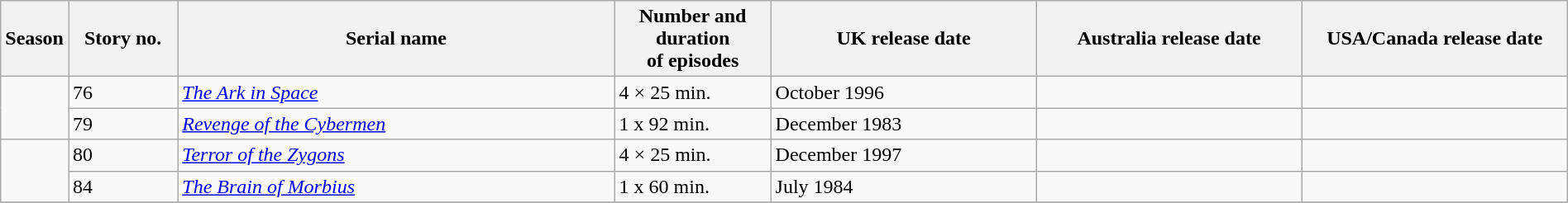<table class="wikitable sortable" style="width:100%;">
<tr>
<th style="width:4%;">Season</th>
<th style="width:7%;">Story no.</th>
<th style="width:28%;">Serial name</th>
<th style="width:10%;">Number and duration<br>of episodes</th>
<th style="width:17%;">UK release date</th>
<th style="width:17%;">Australia  release date</th>
<th style="width:17%;">USA/Canada release date</th>
</tr>
<tr>
<td rowspan="2"></td>
<td>76</td>
<td><em><a href='#'>The Ark in Space</a></em></td>
<td>4 × 25 min.</td>
<td data-sort-value="1996-10">October 1996</td>
<td></td>
<td></td>
</tr>
<tr>
<td>79</td>
<td><em><a href='#'>Revenge of the Cybermen</a></em> </td>
<td>1 x 92 min.</td>
<td data-sort-value="1983-12">December 1983</td>
<td></td>
<td></td>
</tr>
<tr>
<td rowspan="2"></td>
<td>80</td>
<td><em><a href='#'>Terror of the Zygons</a></em></td>
<td>4 × 25 min.</td>
<td data-sort-value="1997-12">December 1997</td>
<td></td>
<td></td>
</tr>
<tr>
<td>84</td>
<td><em><a href='#'>The Brain of Morbius</a></em> </td>
<td>1 x 60 min.</td>
<td data-sort-value="1984-07">July 1984</td>
<td></td>
<td></td>
</tr>
<tr>
</tr>
</table>
